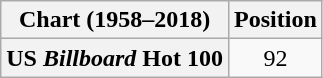<table class="wikitable plainrowheaders" style="text-align:center;">
<tr>
<th>Chart (1958–2018)</th>
<th>Position</th>
</tr>
<tr>
<th scope="row">US <em>Billboard</em> Hot 100</th>
<td>92</td>
</tr>
</table>
